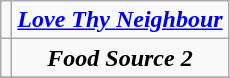<table class="wikitable" style="text-align:center">
<tr>
<td><div></div></td>
<td><strong><em><a href='#'>Love Thy Neighbour</a></em></strong></td>
</tr>
<tr>
<td><div></div></td>
<td><strong><em>Food Source 2</em></strong></td>
</tr>
<tr>
</tr>
</table>
